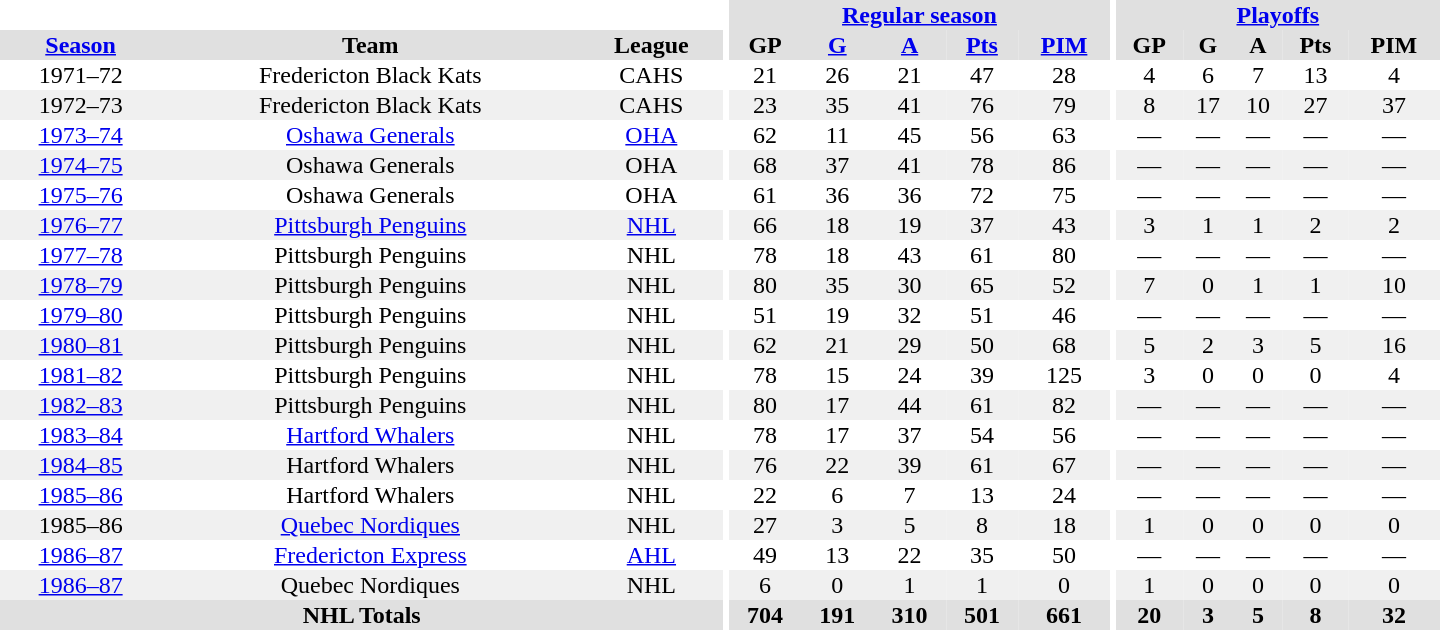<table border="0" cellpadding="1" cellspacing="0" style="text-align:center; width:60em">
<tr bgcolor="#e0e0e0">
<th colspan="3" bgcolor="#ffffff"></th>
<th rowspan="100" bgcolor="#ffffff"></th>
<th colspan="5"><a href='#'>Regular season</a></th>
<th rowspan="100" bgcolor="#ffffff"></th>
<th colspan="5"><a href='#'>Playoffs</a></th>
</tr>
<tr bgcolor="#e0e0e0">
<th><a href='#'>Season</a></th>
<th>Team</th>
<th>League</th>
<th>GP</th>
<th><a href='#'>G</a></th>
<th><a href='#'>A</a></th>
<th><a href='#'>Pts</a></th>
<th><a href='#'>PIM</a></th>
<th>GP</th>
<th>G</th>
<th>A</th>
<th>Pts</th>
<th>PIM</th>
</tr>
<tr>
<td>1971–72</td>
<td>Fredericton Black Kats</td>
<td>CAHS</td>
<td>21</td>
<td>26</td>
<td>21</td>
<td>47</td>
<td>28</td>
<td>4</td>
<td>6</td>
<td>7</td>
<td>13</td>
<td>4</td>
</tr>
<tr bgcolor="#f0f0f0">
<td>1972–73</td>
<td>Fredericton Black Kats</td>
<td>CAHS</td>
<td>23</td>
<td>35</td>
<td>41</td>
<td>76</td>
<td>79</td>
<td>8</td>
<td>17</td>
<td>10</td>
<td>27</td>
<td>37</td>
</tr>
<tr>
<td><a href='#'>1973–74</a></td>
<td><a href='#'>Oshawa Generals</a></td>
<td><a href='#'>OHA</a></td>
<td>62</td>
<td>11</td>
<td>45</td>
<td>56</td>
<td>63</td>
<td>—</td>
<td>—</td>
<td>—</td>
<td>—</td>
<td>—</td>
</tr>
<tr bgcolor="#f0f0f0">
<td><a href='#'>1974–75</a></td>
<td>Oshawa Generals</td>
<td>OHA</td>
<td>68</td>
<td>37</td>
<td>41</td>
<td>78</td>
<td>86</td>
<td>—</td>
<td>—</td>
<td>—</td>
<td>—</td>
<td>—</td>
</tr>
<tr>
<td><a href='#'>1975–76</a></td>
<td>Oshawa Generals</td>
<td>OHA</td>
<td>61</td>
<td>36</td>
<td>36</td>
<td>72</td>
<td>75</td>
<td>—</td>
<td>—</td>
<td>—</td>
<td>—</td>
<td>—</td>
</tr>
<tr bgcolor="#f0f0f0">
<td><a href='#'>1976–77</a></td>
<td><a href='#'>Pittsburgh Penguins</a></td>
<td><a href='#'>NHL</a></td>
<td>66</td>
<td>18</td>
<td>19</td>
<td>37</td>
<td>43</td>
<td>3</td>
<td>1</td>
<td>1</td>
<td>2</td>
<td>2</td>
</tr>
<tr>
<td><a href='#'>1977–78</a></td>
<td>Pittsburgh Penguins</td>
<td>NHL</td>
<td>78</td>
<td>18</td>
<td>43</td>
<td>61</td>
<td>80</td>
<td>—</td>
<td>—</td>
<td>—</td>
<td>—</td>
<td>—</td>
</tr>
<tr bgcolor="#f0f0f0">
<td><a href='#'>1978–79</a></td>
<td>Pittsburgh Penguins</td>
<td>NHL</td>
<td>80</td>
<td>35</td>
<td>30</td>
<td>65</td>
<td>52</td>
<td>7</td>
<td>0</td>
<td>1</td>
<td>1</td>
<td>10</td>
</tr>
<tr>
<td><a href='#'>1979–80</a></td>
<td>Pittsburgh Penguins</td>
<td>NHL</td>
<td>51</td>
<td>19</td>
<td>32</td>
<td>51</td>
<td>46</td>
<td>—</td>
<td>—</td>
<td>—</td>
<td>—</td>
<td>—</td>
</tr>
<tr bgcolor="#f0f0f0">
<td><a href='#'>1980–81</a></td>
<td>Pittsburgh Penguins</td>
<td>NHL</td>
<td>62</td>
<td>21</td>
<td>29</td>
<td>50</td>
<td>68</td>
<td>5</td>
<td>2</td>
<td>3</td>
<td>5</td>
<td>16</td>
</tr>
<tr>
<td><a href='#'>1981–82</a></td>
<td>Pittsburgh Penguins</td>
<td>NHL</td>
<td>78</td>
<td>15</td>
<td>24</td>
<td>39</td>
<td>125</td>
<td>3</td>
<td>0</td>
<td>0</td>
<td>0</td>
<td>4</td>
</tr>
<tr bgcolor="#f0f0f0">
<td><a href='#'>1982–83</a></td>
<td>Pittsburgh Penguins</td>
<td>NHL</td>
<td>80</td>
<td>17</td>
<td>44</td>
<td>61</td>
<td>82</td>
<td>—</td>
<td>—</td>
<td>—</td>
<td>—</td>
<td>—</td>
</tr>
<tr>
<td><a href='#'>1983–84</a></td>
<td><a href='#'>Hartford Whalers</a></td>
<td>NHL</td>
<td>78</td>
<td>17</td>
<td>37</td>
<td>54</td>
<td>56</td>
<td>—</td>
<td>—</td>
<td>—</td>
<td>—</td>
<td>—</td>
</tr>
<tr bgcolor="#f0f0f0">
<td><a href='#'>1984–85</a></td>
<td>Hartford Whalers</td>
<td>NHL</td>
<td>76</td>
<td>22</td>
<td>39</td>
<td>61</td>
<td>67</td>
<td>—</td>
<td>—</td>
<td>—</td>
<td>—</td>
<td>—</td>
</tr>
<tr>
<td><a href='#'>1985–86</a></td>
<td>Hartford Whalers</td>
<td>NHL</td>
<td>22</td>
<td>6</td>
<td>7</td>
<td>13</td>
<td>24</td>
<td>—</td>
<td>—</td>
<td>—</td>
<td>—</td>
<td>—</td>
</tr>
<tr bgcolor="#f0f0f0">
<td>1985–86</td>
<td><a href='#'>Quebec Nordiques</a></td>
<td>NHL</td>
<td>27</td>
<td>3</td>
<td>5</td>
<td>8</td>
<td>18</td>
<td>1</td>
<td>0</td>
<td>0</td>
<td>0</td>
<td>0</td>
</tr>
<tr>
<td><a href='#'>1986–87</a></td>
<td><a href='#'>Fredericton Express</a></td>
<td><a href='#'>AHL</a></td>
<td>49</td>
<td>13</td>
<td>22</td>
<td>35</td>
<td>50</td>
<td>—</td>
<td>—</td>
<td>—</td>
<td>—</td>
<td>—</td>
</tr>
<tr bgcolor="#f0f0f0">
<td><a href='#'>1986–87</a></td>
<td>Quebec Nordiques</td>
<td>NHL</td>
<td>6</td>
<td>0</td>
<td>1</td>
<td>1</td>
<td>0</td>
<td>1</td>
<td>0</td>
<td>0</td>
<td>0</td>
<td>0</td>
</tr>
<tr bgcolor="#e0e0e0">
<th colspan="3">NHL Totals</th>
<th>704</th>
<th>191</th>
<th>310</th>
<th>501</th>
<th>661</th>
<th>20</th>
<th>3</th>
<th>5</th>
<th>8</th>
<th>32</th>
</tr>
</table>
